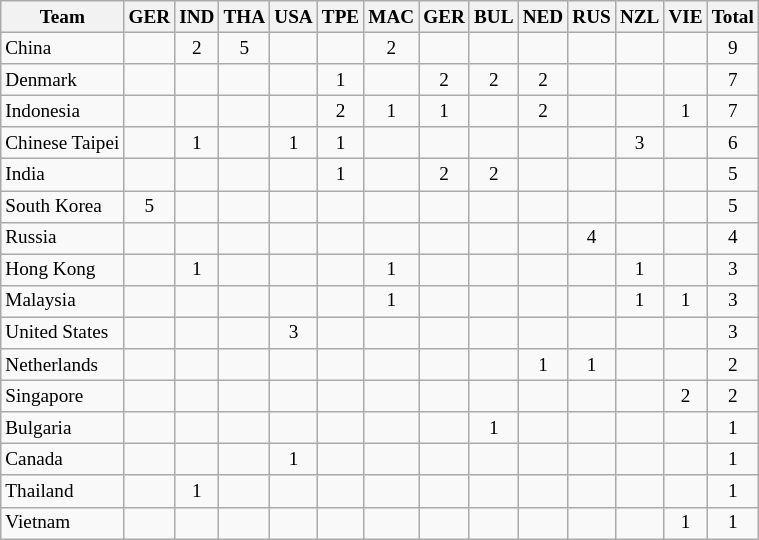<table class=wikitable style="font-size:80%; text-align:center">
<tr>
<th>Team</th>
<th>GER</th>
<th>IND</th>
<th>THA</th>
<th>USA</th>
<th>TPE</th>
<th>MAC</th>
<th>GER</th>
<th>BUL</th>
<th>NED</th>
<th>RUS</th>
<th>NZL</th>
<th>VIE</th>
<th>Total</th>
</tr>
<tr>
<td align=left> China</td>
<td></td>
<td>2</td>
<td>5</td>
<td></td>
<td></td>
<td>2</td>
<td></td>
<td></td>
<td></td>
<td></td>
<td></td>
<td></td>
<td>9</td>
</tr>
<tr>
<td align=left> Denmark</td>
<td></td>
<td></td>
<td></td>
<td></td>
<td>1</td>
<td></td>
<td>2</td>
<td>2</td>
<td>2</td>
<td></td>
<td></td>
<td></td>
<td>7</td>
</tr>
<tr>
<td align=left> Indonesia</td>
<td></td>
<td></td>
<td></td>
<td></td>
<td>2</td>
<td>1</td>
<td>1</td>
<td></td>
<td>2</td>
<td></td>
<td></td>
<td>1</td>
<td>7</td>
</tr>
<tr>
<td align=left> Chinese Taipei</td>
<td></td>
<td>1</td>
<td></td>
<td>1</td>
<td>1</td>
<td></td>
<td></td>
<td></td>
<td></td>
<td></td>
<td>3</td>
<td></td>
<td>6</td>
</tr>
<tr>
<td align=left> India</td>
<td></td>
<td></td>
<td></td>
<td></td>
<td>1</td>
<td></td>
<td>2</td>
<td>2</td>
<td></td>
<td></td>
<td></td>
<td></td>
<td>5</td>
</tr>
<tr>
<td align=left> South Korea</td>
<td>5</td>
<td></td>
<td></td>
<td></td>
<td></td>
<td></td>
<td></td>
<td></td>
<td></td>
<td></td>
<td></td>
<td></td>
<td>5</td>
</tr>
<tr>
<td align=left> Russia</td>
<td></td>
<td></td>
<td></td>
<td></td>
<td></td>
<td></td>
<td></td>
<td></td>
<td></td>
<td>4</td>
<td></td>
<td></td>
<td>4</td>
</tr>
<tr>
<td align=left> Hong Kong</td>
<td></td>
<td>1</td>
<td></td>
<td></td>
<td></td>
<td>1</td>
<td></td>
<td></td>
<td></td>
<td></td>
<td>1</td>
<td></td>
<td>3</td>
</tr>
<tr>
<td align=left> Malaysia</td>
<td></td>
<td></td>
<td></td>
<td></td>
<td></td>
<td>1</td>
<td></td>
<td></td>
<td></td>
<td></td>
<td>1</td>
<td>1</td>
<td>3</td>
</tr>
<tr>
<td align=left> United States</td>
<td></td>
<td></td>
<td></td>
<td>3</td>
<td></td>
<td></td>
<td></td>
<td></td>
<td></td>
<td></td>
<td></td>
<td></td>
<td>3</td>
</tr>
<tr>
<td align=left> Netherlands</td>
<td></td>
<td></td>
<td></td>
<td></td>
<td></td>
<td></td>
<td></td>
<td></td>
<td>1</td>
<td>1</td>
<td></td>
<td></td>
<td>2</td>
</tr>
<tr>
<td align=left> Singapore</td>
<td></td>
<td></td>
<td></td>
<td></td>
<td></td>
<td></td>
<td></td>
<td></td>
<td></td>
<td></td>
<td></td>
<td>2</td>
<td>2</td>
</tr>
<tr>
<td align=left> Bulgaria</td>
<td></td>
<td></td>
<td></td>
<td></td>
<td></td>
<td></td>
<td></td>
<td>1</td>
<td></td>
<td></td>
<td></td>
<td></td>
<td>1</td>
</tr>
<tr>
<td align=left> Canada</td>
<td></td>
<td></td>
<td></td>
<td>1</td>
<td></td>
<td></td>
<td></td>
<td></td>
<td></td>
<td></td>
<td></td>
<td></td>
<td>1</td>
</tr>
<tr>
<td align=left> Thailand</td>
<td></td>
<td>1</td>
<td></td>
<td></td>
<td></td>
<td></td>
<td></td>
<td></td>
<td></td>
<td></td>
<td></td>
<td></td>
<td>1</td>
</tr>
<tr>
<td align=left> Vietnam</td>
<td></td>
<td></td>
<td></td>
<td></td>
<td></td>
<td></td>
<td></td>
<td></td>
<td></td>
<td></td>
<td></td>
<td>1</td>
<td>1</td>
</tr>
</table>
